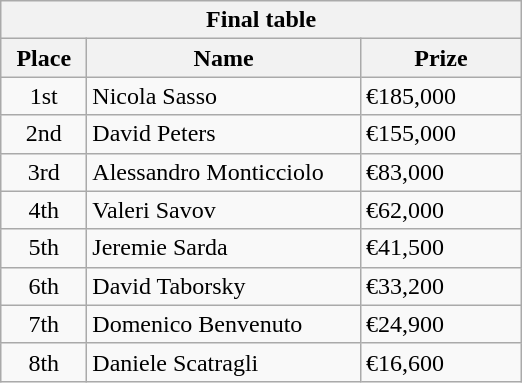<table class="wikitable">
<tr>
<th colspan="3">Final table</th>
</tr>
<tr>
<th style="width:50px;">Place</th>
<th style="width:175px;">Name</th>
<th style="width:100px;">Prize</th>
</tr>
<tr>
<td style="text-align:center;">1st</td>
<td> Nicola Sasso</td>
<td>€185,000</td>
</tr>
<tr>
<td style="text-align:center;">2nd</td>
<td> David Peters</td>
<td>€155,000</td>
</tr>
<tr>
<td style="text-align:center;">3rd</td>
<td> Alessandro Monticciolo</td>
<td>€83,000</td>
</tr>
<tr>
<td style="text-align:center;">4th</td>
<td> Valeri Savov</td>
<td>€62,000</td>
</tr>
<tr>
<td style="text-align:center;">5th</td>
<td> Jeremie Sarda</td>
<td>€41,500</td>
</tr>
<tr>
<td style="text-align:center;">6th</td>
<td> David Taborsky</td>
<td>€33,200</td>
</tr>
<tr>
<td style="text-align:center;">7th</td>
<td> Domenico Benvenuto</td>
<td>€24,900</td>
</tr>
<tr>
<td style="text-align:center;">8th</td>
<td> Daniele Scatragli</td>
<td>€16,600</td>
</tr>
</table>
